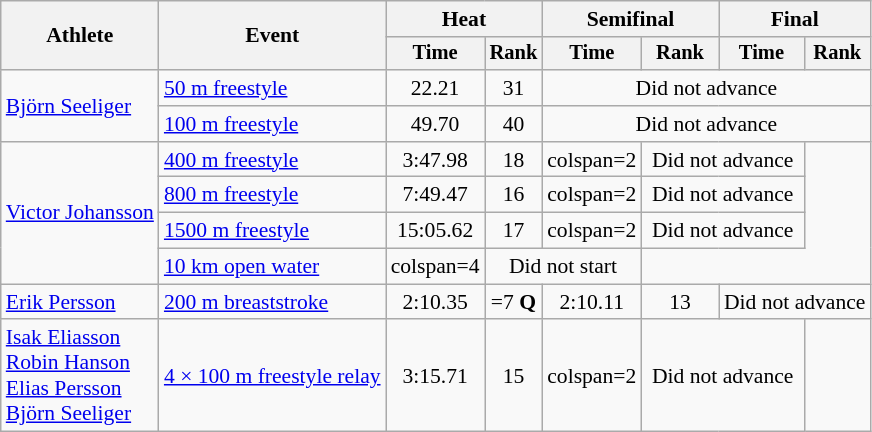<table class=wikitable style="font-size:90%;">
<tr>
<th rowspan=2>Athlete</th>
<th rowspan=2>Event</th>
<th colspan=2>Heat</th>
<th colspan=2>Semifinal</th>
<th colspan=2>Final</th>
</tr>
<tr style="font-size:95%">
<th>Time</th>
<th>Rank</th>
<th>Time</th>
<th>Rank</th>
<th>Time</th>
<th>Rank</th>
</tr>
<tr align=center>
<td align=left rowspan=2><a href='#'>Björn Seeliger</a></td>
<td align=left><a href='#'>50 m freestyle</a></td>
<td>22.21</td>
<td>31</td>
<td colspan=4>Did not advance</td>
</tr>
<tr align=center>
<td align=left><a href='#'>100 m freestyle</a></td>
<td>49.70</td>
<td>40</td>
<td colspan=4>Did not advance</td>
</tr>
<tr align=center>
<td align=left rowspan=4><a href='#'>Victor Johansson</a></td>
<td align=left><a href='#'>400 m freestyle</a></td>
<td>3:47.98</td>
<td>18</td>
<td>colspan=2 </td>
<td colspan=2>Did not advance</td>
</tr>
<tr align=center>
<td align=left><a href='#'>800 m freestyle</a></td>
<td>7:49.47</td>
<td>16</td>
<td>colspan=2 </td>
<td colspan=2>Did not advance</td>
</tr>
<tr align=center>
<td align=left><a href='#'>1500 m freestyle</a></td>
<td>15:05.62</td>
<td>17</td>
<td>colspan=2 </td>
<td colspan=2>Did not advance</td>
</tr>
<tr align=center>
<td align=left><a href='#'>10 km open water</a></td>
<td>colspan=4 </td>
<td colspan=2>Did not start</td>
</tr>
<tr align=center>
<td align=left><a href='#'>Erik Persson</a></td>
<td align=left><a href='#'>200 m breaststroke</a></td>
<td>2:10.35</td>
<td>=7 <strong>Q</strong></td>
<td>2:10.11</td>
<td>13</td>
<td colspan=2>Did not advance</td>
</tr>
<tr align=center>
<td align=left><a href='#'>Isak Eliasson</a><br><a href='#'>Robin Hanson</a><br><a href='#'>Elias Persson</a><br><a href='#'>Björn Seeliger</a></td>
<td align=left><a href='#'>4 × 100 m freestyle relay</a></td>
<td>3:15.71</td>
<td>15</td>
<td>colspan=2 </td>
<td colspan=2>Did not advance</td>
</tr>
</table>
